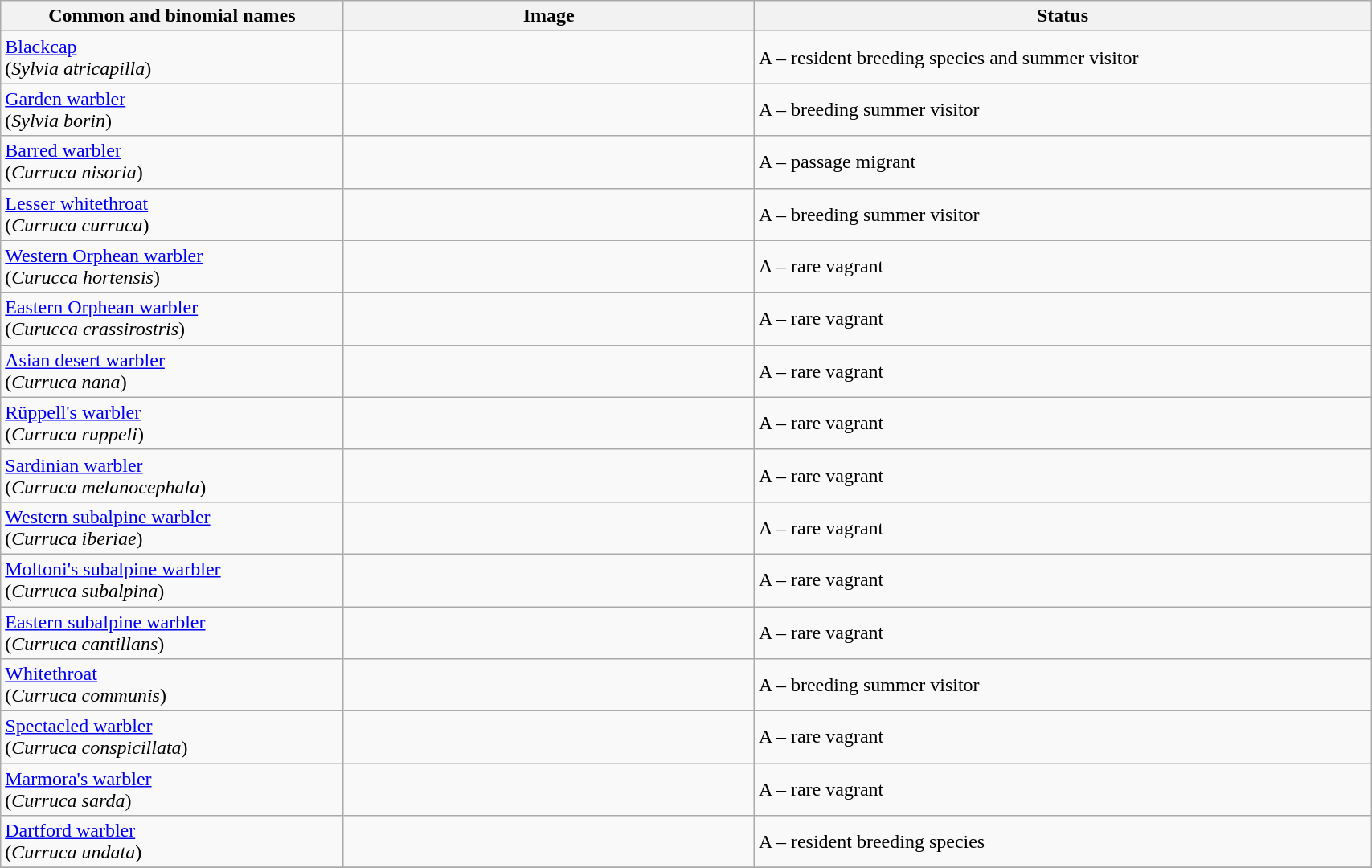<table width=90% class="wikitable">
<tr>
<th width=25%>Common and binomial names</th>
<th width=30%>Image</th>
<th width=45%>Status</th>
</tr>
<tr>
<td><a href='#'>Blackcap</a><br>(<em>Sylvia atricapilla</em>)</td>
<td></td>
<td>A – resident breeding species and summer visitor</td>
</tr>
<tr>
<td><a href='#'>Garden warbler</a><br>(<em>Sylvia borin</em>)</td>
<td></td>
<td>A – breeding summer visitor</td>
</tr>
<tr>
<td><a href='#'>Barred warbler</a><br>(<em>Curruca nisoria</em>)</td>
<td></td>
<td>A – passage migrant</td>
</tr>
<tr>
<td><a href='#'>Lesser whitethroat</a><br>(<em>Curruca curruca</em>)</td>
<td></td>
<td>A – breeding summer visitor</td>
</tr>
<tr>
<td><a href='#'>Western Orphean warbler</a><br>(<em>Curucca hortensis</em>)</td>
<td></td>
<td>A – rare vagrant</td>
</tr>
<tr>
<td><a href='#'>Eastern Orphean warbler</a><br>(<em>Curucca crassirostris</em>)</td>
<td></td>
<td>A – rare vagrant</td>
</tr>
<tr>
<td><a href='#'>Asian desert warbler</a><br>(<em>Curruca nana</em>)</td>
<td></td>
<td>A – rare vagrant</td>
</tr>
<tr>
<td><a href='#'>Rüppell's warbler</a><br>(<em>Curruca ruppeli</em>)</td>
<td></td>
<td>A – rare vagrant</td>
</tr>
<tr>
<td><a href='#'>Sardinian warbler</a><br>(<em>Curruca melanocephala</em>)</td>
<td></td>
<td>A – rare vagrant</td>
</tr>
<tr>
<td><a href='#'>Western subalpine warbler</a><br>(<em>Curruca iberiae</em>)</td>
<td></td>
<td>A – rare vagrant</td>
</tr>
<tr>
<td><a href='#'>Moltoni's subalpine warbler</a><br>(<em>Curruca subalpina</em>)</td>
<td></td>
<td>A – rare vagrant</td>
</tr>
<tr>
<td><a href='#'>Eastern subalpine warbler</a><br>(<em>Curruca cantillans</em>)</td>
<td></td>
<td>A – rare vagrant</td>
</tr>
<tr>
<td><a href='#'>Whitethroat</a><br>(<em>Curruca communis</em>)</td>
<td></td>
<td>A – breeding summer visitor</td>
</tr>
<tr>
<td><a href='#'>Spectacled warbler</a><br>(<em>Curruca conspicillata</em>)</td>
<td></td>
<td>A – rare vagrant</td>
</tr>
<tr>
<td><a href='#'>Marmora's warbler</a><br>(<em>Curruca sarda</em>)</td>
<td></td>
<td>A – rare vagrant</td>
</tr>
<tr>
<td><a href='#'>Dartford warbler</a><br>(<em>Curruca undata</em>)</td>
<td></td>
<td>A – resident breeding species</td>
</tr>
<tr>
</tr>
</table>
